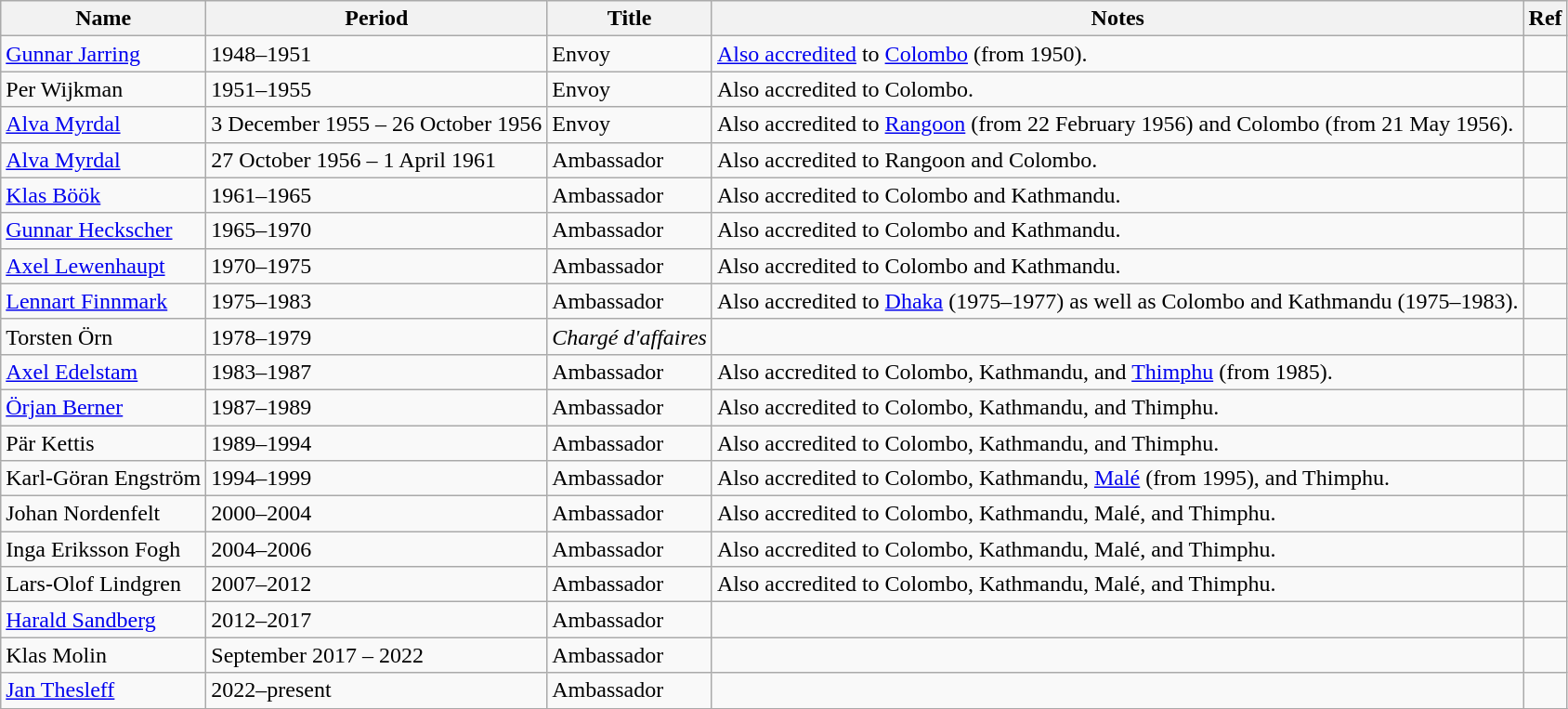<table class="wikitable">
<tr>
<th>Name</th>
<th>Period</th>
<th>Title</th>
<th>Notes</th>
<th>Ref</th>
</tr>
<tr>
<td><a href='#'>Gunnar Jarring</a></td>
<td>1948–1951</td>
<td>Envoy</td>
<td><a href='#'>Also accredited</a> to <a href='#'>Colombo</a> (from 1950).</td>
<td></td>
</tr>
<tr>
<td>Per Wijkman</td>
<td>1951–1955</td>
<td>Envoy</td>
<td>Also accredited to Colombo.</td>
<td></td>
</tr>
<tr>
<td><a href='#'>Alva Myrdal</a></td>
<td>3 December 1955 – 26 October 1956</td>
<td>Envoy</td>
<td>Also accredited to <a href='#'>Rangoon</a> (from 22 February 1956) and Colombo (from 21 May 1956).</td>
<td></td>
</tr>
<tr>
<td><a href='#'>Alva Myrdal</a></td>
<td>27 October 1956 – 1 April 1961</td>
<td>Ambassador</td>
<td>Also accredited to Rangoon and Colombo.</td>
<td></td>
</tr>
<tr>
<td><a href='#'>Klas Böök</a></td>
<td>1961–1965</td>
<td>Ambassador</td>
<td>Also accredited to Colombo and Kathmandu.</td>
<td></td>
</tr>
<tr>
<td><a href='#'>Gunnar Heckscher</a></td>
<td>1965–1970</td>
<td>Ambassador</td>
<td>Also accredited to Colombo and Kathmandu.</td>
<td></td>
</tr>
<tr>
<td><a href='#'>Axel Lewenhaupt</a></td>
<td>1970–1975</td>
<td>Ambassador</td>
<td>Also accredited to Colombo and Kathmandu.</td>
<td></td>
</tr>
<tr>
<td><a href='#'>Lennart Finnmark</a></td>
<td>1975–1983</td>
<td>Ambassador</td>
<td>Also accredited to <a href='#'>Dhaka</a> (1975–1977) as well as Colombo and Kathmandu (1975–1983).</td>
<td></td>
</tr>
<tr>
<td>Torsten Örn</td>
<td>1978–1979</td>
<td><em>Chargé d'affaires</em></td>
<td></td>
<td></td>
</tr>
<tr>
<td><a href='#'>Axel Edelstam</a></td>
<td>1983–1987</td>
<td>Ambassador</td>
<td>Also accredited to Colombo, Kathmandu, and <a href='#'>Thimphu</a> (from 1985).</td>
<td></td>
</tr>
<tr>
<td><a href='#'>Örjan Berner</a></td>
<td>1987–1989</td>
<td>Ambassador</td>
<td>Also accredited to Colombo, Kathmandu, and Thimphu.</td>
<td></td>
</tr>
<tr>
<td>Pär Kettis</td>
<td>1989–1994</td>
<td>Ambassador</td>
<td>Also accredited to Colombo, Kathmandu, and Thimphu.</td>
<td></td>
</tr>
<tr>
<td>Karl-Göran Engström</td>
<td>1994–1999</td>
<td>Ambassador</td>
<td>Also accredited to Colombo, Kathmandu, <a href='#'>Malé</a> (from 1995), and Thimphu.</td>
<td></td>
</tr>
<tr>
<td>Johan Nordenfelt</td>
<td>2000–2004</td>
<td>Ambassador</td>
<td>Also accredited to Colombo, Kathmandu, Malé, and Thimphu.</td>
<td></td>
</tr>
<tr>
<td>Inga Eriksson Fogh</td>
<td>2004–2006</td>
<td>Ambassador</td>
<td>Also accredited to Colombo, Kathmandu, Malé, and Thimphu.</td>
<td></td>
</tr>
<tr>
<td>Lars-Olof Lindgren</td>
<td>2007–2012</td>
<td>Ambassador</td>
<td>Also accredited to Colombo, Kathmandu, Malé, and Thimphu.</td>
<td></td>
</tr>
<tr>
<td><a href='#'>Harald Sandberg</a></td>
<td>2012–2017</td>
<td>Ambassador</td>
<td></td>
<td></td>
</tr>
<tr>
<td>Klas Molin</td>
<td>September 2017 – 2022</td>
<td>Ambassador</td>
<td></td>
<td></td>
</tr>
<tr>
<td><a href='#'>Jan Thesleff</a></td>
<td>2022–present</td>
<td>Ambassador</td>
<td></td>
<td></td>
</tr>
<tr>
</tr>
</table>
